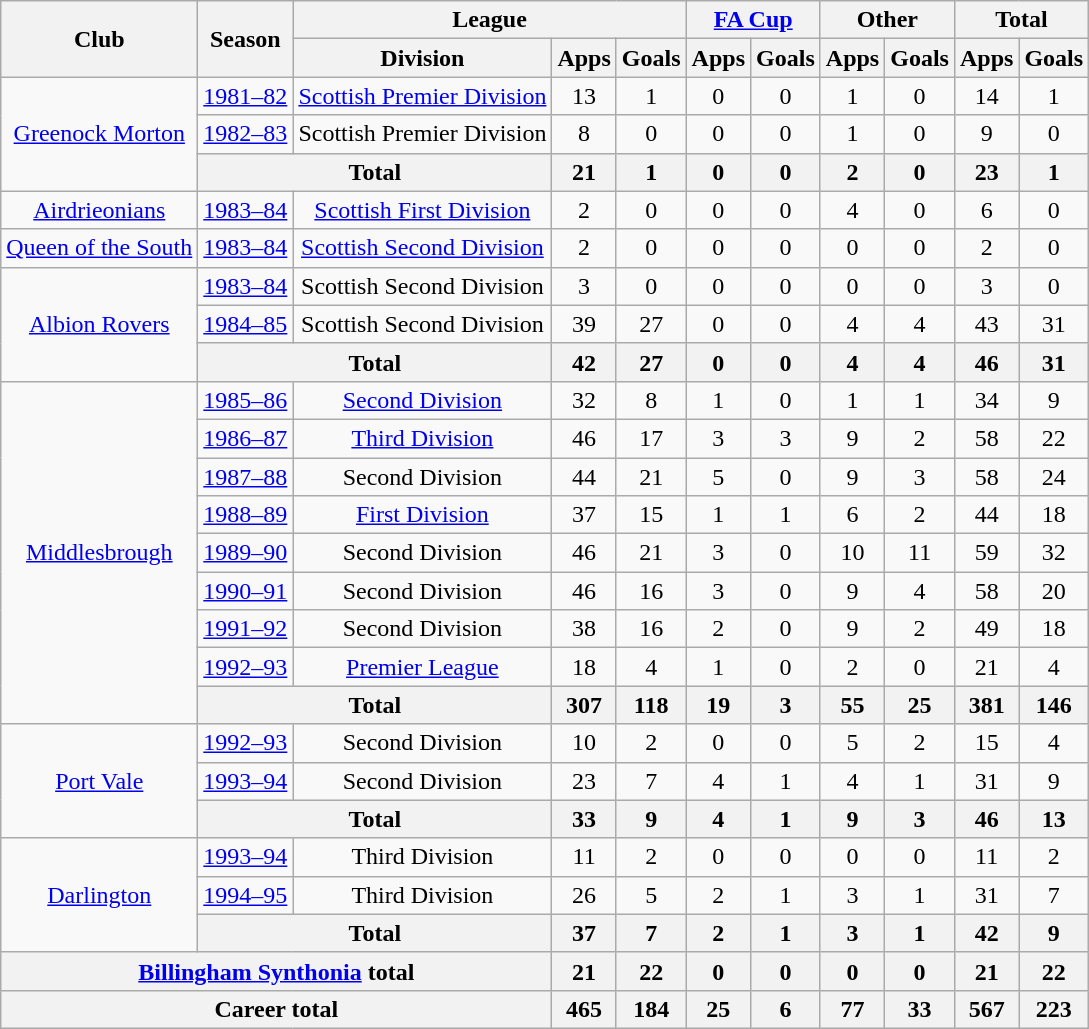<table class="wikitable" style="text-align: center;">
<tr>
<th rowspan="2">Club</th>
<th rowspan="2">Season</th>
<th colspan="3">League</th>
<th colspan="2"><a href='#'>FA Cup</a></th>
<th colspan="2">Other</th>
<th colspan="2">Total</th>
</tr>
<tr>
<th>Division</th>
<th>Apps</th>
<th>Goals</th>
<th>Apps</th>
<th>Goals</th>
<th>Apps</th>
<th>Goals</th>
<th>Apps</th>
<th>Goals</th>
</tr>
<tr>
<td rowspan="3"><a href='#'>Greenock Morton</a></td>
<td><a href='#'>1981–82</a></td>
<td><a href='#'>Scottish Premier Division</a></td>
<td>13</td>
<td>1</td>
<td>0</td>
<td>0</td>
<td>1</td>
<td>0</td>
<td>14</td>
<td>1</td>
</tr>
<tr>
<td><a href='#'>1982–83</a></td>
<td>Scottish Premier Division</td>
<td>8</td>
<td>0</td>
<td>0</td>
<td>0</td>
<td>1</td>
<td>0</td>
<td>9</td>
<td>0</td>
</tr>
<tr>
<th colspan="2">Total</th>
<th>21</th>
<th>1</th>
<th>0</th>
<th>0</th>
<th>2</th>
<th>0</th>
<th>23</th>
<th>1</th>
</tr>
<tr>
<td><a href='#'>Airdrieonians</a></td>
<td><a href='#'>1983–84</a></td>
<td><a href='#'>Scottish First Division</a></td>
<td>2</td>
<td>0</td>
<td>0</td>
<td>0</td>
<td>4</td>
<td>0</td>
<td>6</td>
<td>0</td>
</tr>
<tr>
<td><a href='#'>Queen of the South</a></td>
<td><a href='#'>1983–84</a></td>
<td><a href='#'>Scottish Second Division</a></td>
<td>2</td>
<td>0</td>
<td>0</td>
<td>0</td>
<td>0</td>
<td>0</td>
<td>2</td>
<td>0</td>
</tr>
<tr>
<td rowspan="3"><a href='#'>Albion Rovers</a></td>
<td><a href='#'>1983–84</a></td>
<td>Scottish Second Division</td>
<td>3</td>
<td>0</td>
<td>0</td>
<td>0</td>
<td>0</td>
<td>0</td>
<td>3</td>
<td>0</td>
</tr>
<tr>
<td><a href='#'>1984–85</a></td>
<td>Scottish Second Division</td>
<td>39</td>
<td>27</td>
<td>0</td>
<td>0</td>
<td>4</td>
<td>4</td>
<td>43</td>
<td>31</td>
</tr>
<tr>
<th colspan="2">Total</th>
<th>42</th>
<th>27</th>
<th>0</th>
<th>0</th>
<th>4</th>
<th>4</th>
<th>46</th>
<th>31</th>
</tr>
<tr>
<td rowspan="9"><a href='#'>Middlesbrough</a></td>
<td><a href='#'>1985–86</a></td>
<td><a href='#'>Second Division</a></td>
<td>32</td>
<td>8</td>
<td>1</td>
<td>0</td>
<td>1</td>
<td>1</td>
<td>34</td>
<td>9</td>
</tr>
<tr>
<td><a href='#'>1986–87</a></td>
<td><a href='#'>Third Division</a></td>
<td>46</td>
<td>17</td>
<td>3</td>
<td>3</td>
<td>9</td>
<td>2</td>
<td>58</td>
<td>22</td>
</tr>
<tr>
<td><a href='#'>1987–88</a></td>
<td>Second Division</td>
<td>44</td>
<td>21</td>
<td>5</td>
<td>0</td>
<td>9</td>
<td>3</td>
<td>58</td>
<td>24</td>
</tr>
<tr>
<td><a href='#'>1988–89</a></td>
<td><a href='#'>First Division</a></td>
<td>37</td>
<td>15</td>
<td>1</td>
<td>1</td>
<td>6</td>
<td>2</td>
<td>44</td>
<td>18</td>
</tr>
<tr>
<td><a href='#'>1989–90</a></td>
<td>Second Division</td>
<td>46</td>
<td>21</td>
<td>3</td>
<td>0</td>
<td>10</td>
<td>11</td>
<td>59</td>
<td>32</td>
</tr>
<tr>
<td><a href='#'>1990–91</a></td>
<td>Second Division</td>
<td>46</td>
<td>16</td>
<td>3</td>
<td>0</td>
<td>9</td>
<td>4</td>
<td>58</td>
<td>20</td>
</tr>
<tr>
<td><a href='#'>1991–92</a></td>
<td>Second Division</td>
<td>38</td>
<td>16</td>
<td>2</td>
<td>0</td>
<td>9</td>
<td>2</td>
<td>49</td>
<td>18</td>
</tr>
<tr>
<td><a href='#'>1992–93</a></td>
<td><a href='#'>Premier League</a></td>
<td>18</td>
<td>4</td>
<td>1</td>
<td>0</td>
<td>2</td>
<td>0</td>
<td>21</td>
<td>4</td>
</tr>
<tr>
<th colspan="2">Total</th>
<th>307</th>
<th>118</th>
<th>19</th>
<th>3</th>
<th>55</th>
<th>25</th>
<th>381</th>
<th>146</th>
</tr>
<tr>
<td rowspan="3"><a href='#'>Port Vale</a></td>
<td><a href='#'>1992–93</a></td>
<td>Second Division</td>
<td>10</td>
<td>2</td>
<td>0</td>
<td>0</td>
<td>5</td>
<td>2</td>
<td>15</td>
<td>4</td>
</tr>
<tr>
<td><a href='#'>1993–94</a></td>
<td>Second Division</td>
<td>23</td>
<td>7</td>
<td>4</td>
<td>1</td>
<td>4</td>
<td>1</td>
<td>31</td>
<td>9</td>
</tr>
<tr>
<th colspan="2">Total</th>
<th>33</th>
<th>9</th>
<th>4</th>
<th>1</th>
<th>9</th>
<th>3</th>
<th>46</th>
<th>13</th>
</tr>
<tr>
<td rowspan="3"><a href='#'>Darlington</a></td>
<td><a href='#'>1993–94</a></td>
<td>Third Division</td>
<td>11</td>
<td>2</td>
<td>0</td>
<td>0</td>
<td>0</td>
<td>0</td>
<td>11</td>
<td>2</td>
</tr>
<tr>
<td><a href='#'>1994–95</a></td>
<td>Third Division</td>
<td>26</td>
<td>5</td>
<td>2</td>
<td>1</td>
<td>3</td>
<td>1</td>
<td>31</td>
<td>7</td>
</tr>
<tr>
<th colspan="2">Total</th>
<th>37</th>
<th>7</th>
<th>2</th>
<th>1</th>
<th>3</th>
<th>1</th>
<th>42</th>
<th>9</th>
</tr>
<tr>
<th colspan="3"><a href='#'>Billingham Synthonia</a> total</th>
<th>21</th>
<th>22</th>
<th>0</th>
<th>0</th>
<th>0</th>
<th>0</th>
<th>21</th>
<th>22</th>
</tr>
<tr>
<th colspan="3">Career total</th>
<th>465</th>
<th>184</th>
<th>25</th>
<th>6</th>
<th>77</th>
<th>33</th>
<th>567</th>
<th>223</th>
</tr>
</table>
